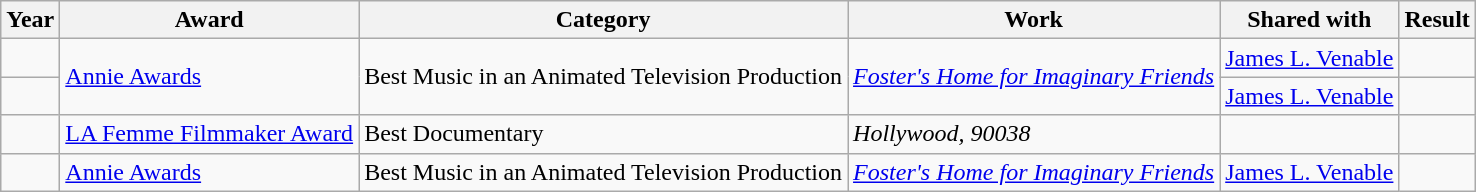<table class="wikitable sortable" style="margin-right: 0;">
<tr>
<th>Year</th>
<th>Award</th>
<th>Category</th>
<th>Work</th>
<th>Shared with</th>
<th>Result</th>
</tr>
<tr>
<td></td>
<td rowspan="2"><a href='#'>Annie Awards</a></td>
<td rowspan="2">Best Music in an Animated Television Production</td>
<td rowspan="2"><em><a href='#'>Foster's Home for Imaginary Friends</a></em></td>
<td><a href='#'>James L. Venable</a><br></td>
<td></td>
</tr>
<tr>
<td></td>
<td><a href='#'>James L. Venable</a><br></td>
<td></td>
</tr>
<tr>
<td></td>
<td><a href='#'>LA Femme Filmmaker Award</a></td>
<td>Best Documentary</td>
<td><em>Hollywood, 90038</em></td>
<td></td>
<td></td>
</tr>
<tr>
<td></td>
<td><a href='#'>Annie Awards</a></td>
<td>Best Music in an Animated Television Production</td>
<td><em><a href='#'>Foster's Home for Imaginary Friends</a></em></td>
<td><a href='#'>James L. Venable</a><br></td>
<td></td>
</tr>
</table>
